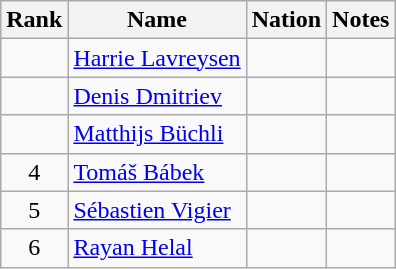<table class="wikitable sortable" style="text-align:center">
<tr>
<th>Rank</th>
<th>Name</th>
<th>Nation</th>
<th>Notes</th>
</tr>
<tr>
<td></td>
<td align=left><a href='#'>Harrie Lavreysen</a></td>
<td align=left></td>
<td></td>
</tr>
<tr>
<td></td>
<td align=left><a href='#'>Denis Dmitriev</a></td>
<td align=left></td>
<td></td>
</tr>
<tr>
<td></td>
<td align=left><a href='#'>Matthijs Büchli</a></td>
<td align=left></td>
<td></td>
</tr>
<tr>
<td>4</td>
<td align=left><a href='#'>Tomáš Bábek</a></td>
<td align=left></td>
<td></td>
</tr>
<tr>
<td>5</td>
<td align=left><a href='#'>Sébastien Vigier</a></td>
<td align=left></td>
<td></td>
</tr>
<tr>
<td>6</td>
<td align=left><a href='#'>Rayan Helal</a></td>
<td align=left></td>
<td></td>
</tr>
</table>
